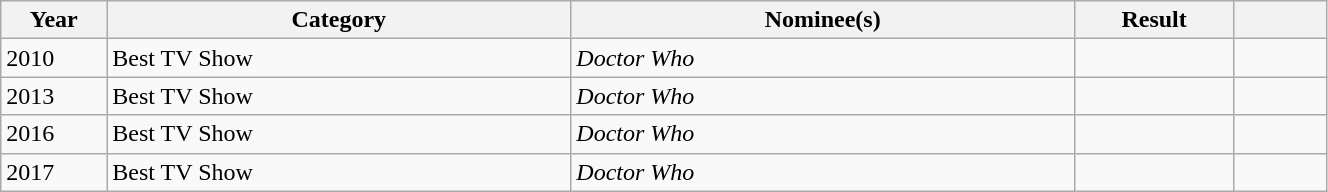<table class="wikitable" style="width:70%">
<tr>
<th style="width:8%">Year</th>
<th style="width:35%">Category</th>
<th style="width:38%">Nominee(s)</th>
<th style="width:12%">Result</th>
<th style="width:7%"></th>
</tr>
<tr>
<td>2010</td>
<td>Best TV Show</td>
<td><em>Doctor Who</em></td>
<td></td>
<td></td>
</tr>
<tr>
<td>2013</td>
<td>Best TV Show</td>
<td><em>Doctor Who</em></td>
<td></td>
<td></td>
</tr>
<tr>
<td>2016</td>
<td>Best TV Show</td>
<td><em>Doctor Who</em></td>
<td></td>
<td></td>
</tr>
<tr>
<td>2017</td>
<td>Best TV Show</td>
<td><em>Doctor Who</em></td>
<td></td>
<td></td>
</tr>
</table>
